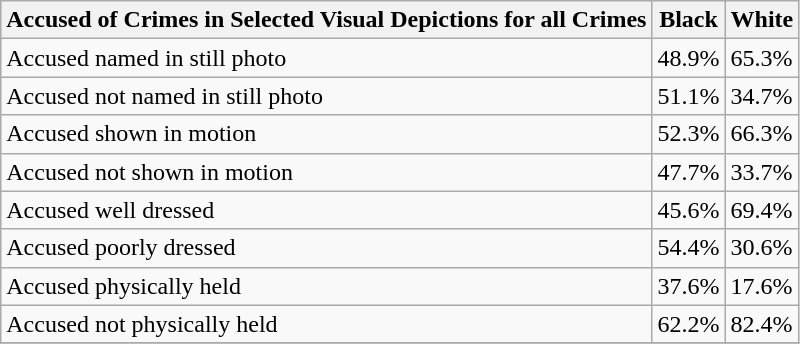<table class="wikitable">
<tr>
<th>Accused of Crimes in Selected Visual Depictions for all Crimes</th>
<th>Black</th>
<th>White</th>
</tr>
<tr>
<td>Accused named in still photo</td>
<td>48.9%</td>
<td>65.3%</td>
</tr>
<tr>
<td>Accused not named in still photo</td>
<td>51.1%</td>
<td>34.7%</td>
</tr>
<tr>
<td>Accused shown in motion</td>
<td>52.3%</td>
<td>66.3%</td>
</tr>
<tr>
<td>Accused not shown in motion</td>
<td>47.7%</td>
<td>33.7%</td>
</tr>
<tr>
<td>Accused well dressed</td>
<td>45.6%</td>
<td>69.4%</td>
</tr>
<tr>
<td>Accused poorly dressed</td>
<td>54.4%</td>
<td>30.6%</td>
</tr>
<tr>
<td>Accused physically held</td>
<td>37.6%</td>
<td>17.6%</td>
</tr>
<tr>
<td>Accused not physically held</td>
<td>62.2%</td>
<td>82.4%</td>
</tr>
<tr>
</tr>
</table>
